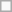<table class="wikitable" style="margin:1em auto; text-align:center">
<tr>
<td rowspan=4 colspan=2></td>
</tr>
</table>
